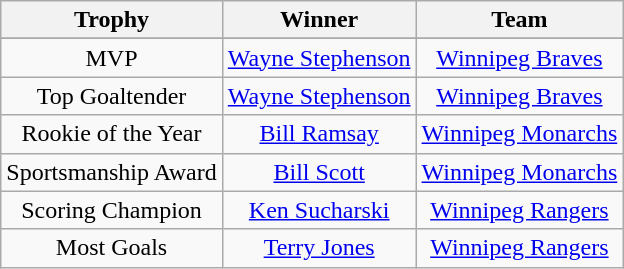<table class="wikitable" style="text-align:center">
<tr>
<th>Trophy</th>
<th>Winner</th>
<th>Team</th>
</tr>
<tr align="center">
</tr>
<tr>
<td>MVP</td>
<td><a href='#'>Wayne Stephenson</a></td>
<td><a href='#'>Winnipeg Braves</a></td>
</tr>
<tr>
<td>Top Goaltender</td>
<td><a href='#'>Wayne Stephenson</a></td>
<td><a href='#'>Winnipeg Braves</a></td>
</tr>
<tr>
<td>Rookie of the Year</td>
<td><a href='#'>Bill Ramsay</a></td>
<td><a href='#'>Winnipeg Monarchs</a></td>
</tr>
<tr>
<td>Sportsmanship Award</td>
<td><a href='#'>Bill Scott</a></td>
<td><a href='#'>Winnipeg Monarchs</a></td>
</tr>
<tr>
<td>Scoring Champion</td>
<td><a href='#'>Ken Sucharski</a></td>
<td><a href='#'>Winnipeg Rangers</a></td>
</tr>
<tr>
<td>Most Goals</td>
<td><a href='#'>Terry Jones</a></td>
<td><a href='#'>Winnipeg Rangers</a></td>
</tr>
</table>
